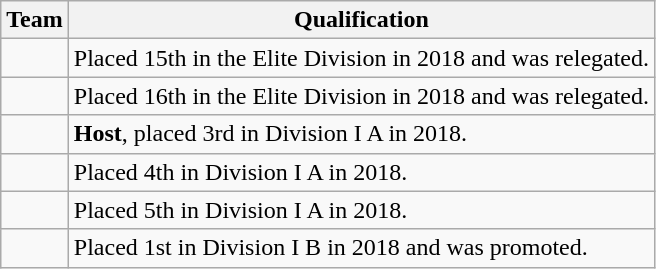<table class="wikitable">
<tr>
<th>Team</th>
<th>Qualification</th>
</tr>
<tr>
<td></td>
<td>Placed 15th in the Elite Division in 2018 and was relegated.</td>
</tr>
<tr>
<td></td>
<td>Placed 16th in the Elite Division in 2018 and was relegated.</td>
</tr>
<tr>
<td></td>
<td><strong>Host</strong>, placed 3rd in Division I A in 2018.</td>
</tr>
<tr>
<td></td>
<td>Placed 4th in Division I A in 2018.</td>
</tr>
<tr>
<td></td>
<td>Placed 5th in Division I A in 2018.</td>
</tr>
<tr>
<td></td>
<td>Placed 1st in Division I B in 2018 and was promoted.</td>
</tr>
</table>
